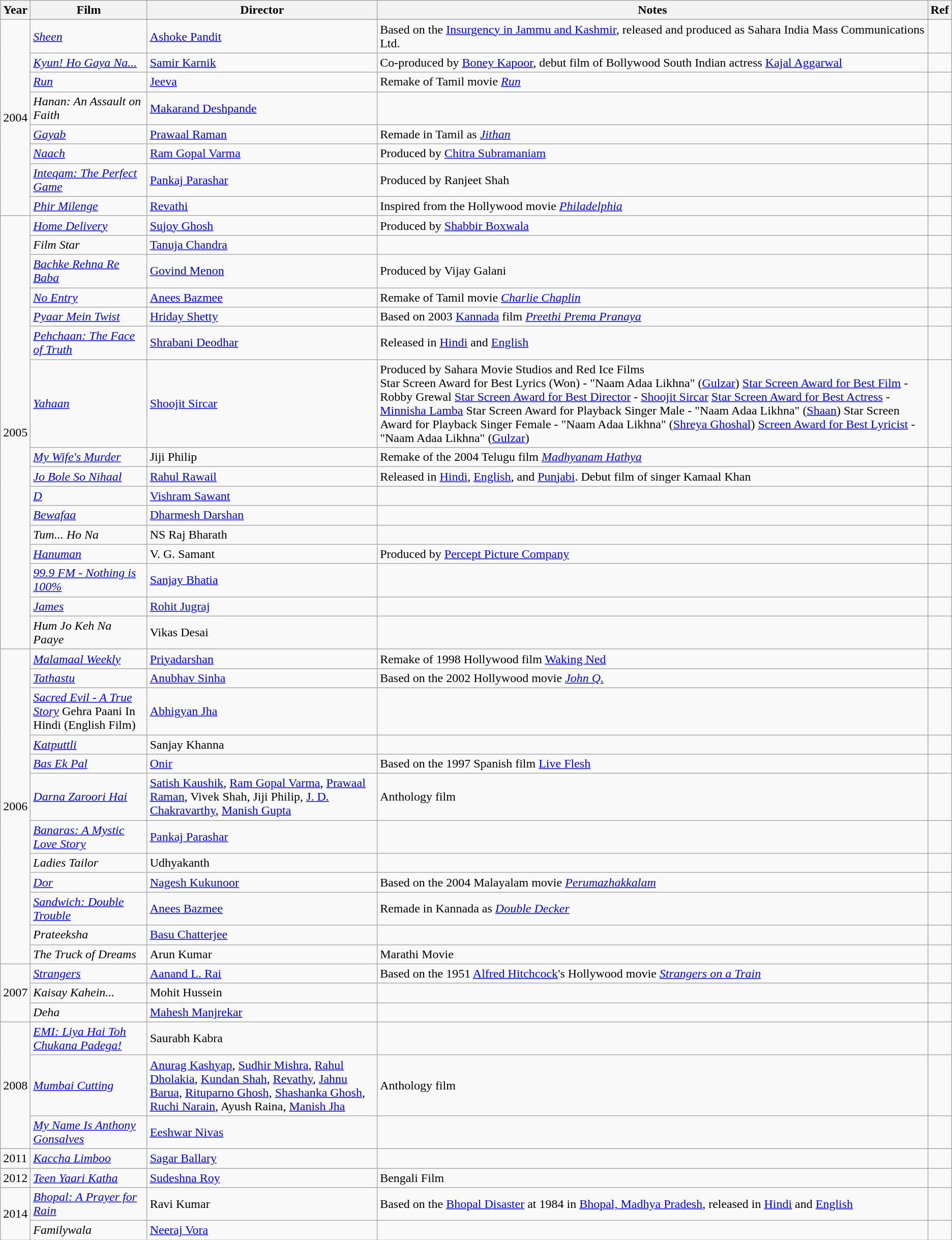<table class="wikitable sortable">
<tr>
<th scope="col">Year</th>
<th scope="col">Film</th>
<th scope="col">Director</th>
<th scope="col">Notes</th>
<th scope="col">Ref</th>
</tr>
<tr>
<td rowspan="9">2004</td>
</tr>
<tr>
<td><em><a href='#'>Sheen</a></em></td>
<td><a href='#'>Ashoke Pandit</a></td>
<td>Based on the <a href='#'>Insurgency in Jammu and Kashmir</a>, released and produced as Sahara India Mass Communications Ltd.</td>
<td></td>
</tr>
<tr>
<td><em><a href='#'>Kyun! Ho Gaya Na...</a></em></td>
<td><a href='#'>Samir Karnik</a></td>
<td>Co-produced by <a href='#'>Boney Kapoor</a>, debut film of Bollywood South Indian actress <a href='#'>Kajal Aggarwal</a></td>
<td></td>
</tr>
<tr>
<td><em><a href='#'>Run</a></em></td>
<td><a href='#'>Jeeva</a></td>
<td>Remake of Tamil movie <em><a href='#'>Run</a></em></td>
<td></td>
</tr>
<tr>
<td><em>Hanan: An Assault on Faith</em></td>
<td><a href='#'>Makarand Deshpande</a></td>
<td></td>
<td></td>
</tr>
<tr>
<td><em><a href='#'>Gayab</a></em></td>
<td><a href='#'>Prawaal Raman</a></td>
<td>Remade in Tamil as <em><a href='#'>Jithan</a></em></td>
<td></td>
</tr>
<tr>
<td><em><a href='#'>Naach</a></em></td>
<td><a href='#'>Ram Gopal Varma</a></td>
<td>Produced by <a href='#'>Chitra Subramaniam</a></td>
<td></td>
</tr>
<tr>
<td><em><a href='#'>Inteqam: The Perfect Game</a></em></td>
<td><a href='#'>Pankaj Parashar</a></td>
<td>Produced by Ranjeet Shah</td>
<td></td>
</tr>
<tr>
<td><em><a href='#'>Phir Milenge</a></em></td>
<td><a href='#'>Revathi</a></td>
<td>Inspired from the Hollywood movie <em><a href='#'>Philadelphia</a></em></td>
<td></td>
</tr>
<tr>
<td rowspan="16">2005</td>
<td><em><a href='#'>Home Delivery</a></em></td>
<td><a href='#'>Sujoy Ghosh</a></td>
<td>Produced by <a href='#'>Shabbir Boxwala</a></td>
<td></td>
</tr>
<tr>
<td><em>Film Star</em></td>
<td><a href='#'>Tanuja Chandra</a></td>
<td></td>
<td></td>
</tr>
<tr>
<td><em><a href='#'>Bachke Rehna Re Baba</a></em></td>
<td><a href='#'>Govind Menon</a></td>
<td>Produced by Vijay Galani</td>
<td></td>
</tr>
<tr>
<td><em><a href='#'>No Entry</a></em></td>
<td><a href='#'>Anees Bazmee</a></td>
<td>Remake of Tamil movie <em><a href='#'>Charlie Chaplin</a></em></td>
<td></td>
</tr>
<tr>
<td><em><a href='#'>Pyaar Mein Twist</a></em></td>
<td><a href='#'>Hriday Shetty</a></td>
<td>Based on 2003 <a href='#'>Kannada</a> film <em><a href='#'>Preethi Prema Pranaya</a></em></td>
<td></td>
</tr>
<tr>
<td><em><a href='#'>Pehchaan: The Face of Truth</a></em></td>
<td><a href='#'>Shrabani Deodhar</a></td>
<td>Released in <a href='#'>Hindi</a> and <a href='#'>English</a></td>
<td></td>
</tr>
<tr>
<td><em><a href='#'>Yahaan</a></em></td>
<td><a href='#'>Shoojit Sircar</a></td>
<td>Produced by Sahara Movie Studios and Red Ice Films<br>Star Screen Award for Best Lyrics (Won) - "Naam Adaa Likhna" (<a href='#'>Gulzar</a>)
<a href='#'>Star Screen Award for Best Film</a> - Robby Grewal
<a href='#'>Star Screen Award for Best Director</a> - <a href='#'>Shoojit Sircar</a>
<a href='#'>Star Screen Award for Best Actress</a> - <a href='#'>Minnisha Lamba</a>
Star Screen Award for Playback Singer Male - "Naam Adaa Likhna" (<a href='#'>Shaan</a>)
Star Screen Award for Playback Singer Female - "Naam Adaa Likhna" (<a href='#'>Shreya Ghoshal</a>)
<a href='#'>Screen Award for Best Lyricist</a> - "Naam Adaa Likhna" (<a href='#'>Gulzar</a>)</td>
<td></td>
</tr>
<tr>
<td><em><a href='#'>My Wife's Murder</a></em></td>
<td>Jiji Philip</td>
<td>Remake of the 2004 Telugu film <em><a href='#'>Madhyanam Hathya</a></em></td>
<td></td>
</tr>
<tr>
<td><em><a href='#'>Jo Bole So Nihaal</a></em></td>
<td><a href='#'>Rahul Rawail</a></td>
<td>Released in <a href='#'>Hindi</a>, <a href='#'>English</a>, and <a href='#'>Punjabi</a>. Debut film of singer Kamaal Khan</td>
<td></td>
</tr>
<tr>
<td><em><a href='#'>D</a></em></td>
<td><a href='#'>Vishram Sawant</a></td>
<td></td>
<td></td>
</tr>
<tr>
<td><em><a href='#'>Bewafaa</a></em></td>
<td><a href='#'>Dharmesh Darshan</a></td>
<td></td>
<td></td>
</tr>
<tr>
<td><em>Tum... Ho Na</em></td>
<td>NS Raj Bharath</td>
<td></td>
<td></td>
</tr>
<tr>
<td><em><a href='#'>Hanuman</a></em></td>
<td>V. G. Samant</td>
<td>Produced by <a href='#'>Percept Picture Company</a></td>
<td></td>
</tr>
<tr>
<td><em><a href='#'>99.9 FM - Nothing is 100%</a></em></td>
<td><a href='#'>Sanjay Bhatia</a></td>
<td></td>
<td></td>
</tr>
<tr>
<td><em><a href='#'>James</a></em></td>
<td><a href='#'>Rohit Jugraj</a></td>
<td></td>
<td></td>
</tr>
<tr>
<td><em>Hum Jo Keh Na Paaye</em></td>
<td>Vikas Desai</td>
<td></td>
<td></td>
</tr>
<tr>
<td rowspan="12">2006</td>
<td><em><a href='#'>Malamaal Weekly</a></em></td>
<td><a href='#'>Priyadarshan</a></td>
<td>Remake of 1998 Hollywood film <a href='#'>Waking Ned</a></td>
<td></td>
</tr>
<tr>
<td><em><a href='#'>Tathastu</a></em></td>
<td><a href='#'>Anubhav Sinha</a></td>
<td>Based on the 2002 Hollywood movie <em><a href='#'>John Q.</a></em></td>
<td></td>
</tr>
<tr>
<td><em><a href='#'>Sacred Evil - A True Story</a></em> Gehra Paani In Hindi (English Film)</td>
<td><a href='#'>Abhigyan Jha</a></td>
<td></td>
<td></td>
</tr>
<tr>
<td><em><a href='#'>Katputtli</a></em></td>
<td>Sanjay Khanna</td>
<td></td>
<td></td>
</tr>
<tr>
<td><em><a href='#'>Bas Ek Pal</a></em></td>
<td><a href='#'>Onir</a></td>
<td>Based on the 1997 Spanish film <a href='#'>Live Flesh</a></td>
<td></td>
</tr>
<tr>
<td><em><a href='#'>Darna Zaroori Hai</a></em></td>
<td><a href='#'>Satish Kaushik</a>, <a href='#'>Ram Gopal Varma</a>, <a href='#'>Prawaal Raman</a>, Vivek Shah, Jiji Philip, <a href='#'>J. D. Chakravarthy</a>, <a href='#'>Manish Gupta</a></td>
<td>Anthology film</td>
<td></td>
</tr>
<tr>
<td><em><a href='#'>Banaras: A Mystic Love Story</a></em></td>
<td><a href='#'>Pankaj Parashar</a></td>
<td></td>
<td></td>
</tr>
<tr>
<td><em>Ladies Tailor</em></td>
<td>Udhyakanth</td>
<td></td>
<td></td>
</tr>
<tr>
<td><em><a href='#'>Dor</a></em></td>
<td><a href='#'>Nagesh Kukunoor</a></td>
<td>Based on the 2004 Malayalam movie <em><a href='#'>Perumazhakkalam</a></em></td>
<td></td>
</tr>
<tr>
<td><em><a href='#'>Sandwich: Double Trouble</a></em></td>
<td><a href='#'>Anees Bazmee</a></td>
<td>Remade in Kannada as <em><a href='#'>Double Decker</a></em></td>
<td></td>
</tr>
<tr>
<td><em>Prateeksha</em></td>
<td><a href='#'>Basu Chatterjee</a></td>
<td></td>
<td></td>
</tr>
<tr>
<td><em>The Truck of Dreams</em></td>
<td>Arun Kumar</td>
<td>Marathi Movie</td>
<td></td>
</tr>
<tr>
<td rowspan="3">2007</td>
<td><em><a href='#'>Strangers</a></em></td>
<td><a href='#'>Aanand L. Rai</a></td>
<td>Based on the 1951 <a href='#'>Alfred Hitchcock</a>'s Hollywood movie <em><a href='#'>Strangers on a Train</a></em></td>
<td></td>
</tr>
<tr>
<td><em>Kaisay Kahein...</em></td>
<td>Mohit Hussein</td>
<td></td>
<td></td>
</tr>
<tr>
<td><em>Deha</em></td>
<td><a href='#'>Mahesh Manjrekar</a></td>
<td></td>
<td></td>
</tr>
<tr>
<td rowspan=3>2008</td>
<td><em><a href='#'>EMI: Liya Hai Toh Chukana Padega!</a></em></td>
<td>Saurabh Kabra</td>
<td></td>
<td></td>
</tr>
<tr>
<td><em><a href='#'>Mumbai Cutting</a></em></td>
<td><a href='#'>Anurag Kashyap</a>, <a href='#'>Sudhir Mishra</a>, <a href='#'>Rahul Dholakia</a>, <a href='#'>Kundan Shah</a>, <a href='#'>Revathy</a>, <a href='#'>Jahnu Barua</a>, <a href='#'>Rituparno Ghosh</a>, <a href='#'>Shashanka Ghosh</a>, <a href='#'>Ruchi Narain</a>, Ayush Raina, <a href='#'>Manish Jha</a></td>
<td>Anthology film</td>
<td></td>
</tr>
<tr>
<td><em><a href='#'>My Name Is Anthony Gonsalves</a></em></td>
<td><a href='#'>Eeshwar Nivas</a></td>
<td></td>
<td></td>
</tr>
<tr>
<td rowspan="1">2011</td>
<td><em><a href='#'>Kaccha Limboo</a></em></td>
<td><a href='#'>Sagar Ballary</a></td>
<td></td>
<td></td>
</tr>
<tr>
<td rowspan="1">2012</td>
<td><em><a href='#'>Teen Yaari Katha</a></em></td>
<td><a href='#'>Sudeshna Roy</a></td>
<td>Bengali Film</td>
<td></td>
</tr>
<tr>
<td rowspan="2">2014</td>
<td><em><a href='#'>Bhopal: A Prayer for Rain</a></em></td>
<td>Ravi Kumar</td>
<td>Based on the <a href='#'>Bhopal Disaster</a> at 1984 in <a href='#'>Bhopal, Madhya Pradesh</a>, released in <a href='#'>Hindi</a> and <a href='#'>English</a></td>
<td></td>
</tr>
<tr>
<td><em>Familywala</em></td>
<td><a href='#'>Neeraj Vora</a></td>
<td></td>
<td></td>
</tr>
</table>
